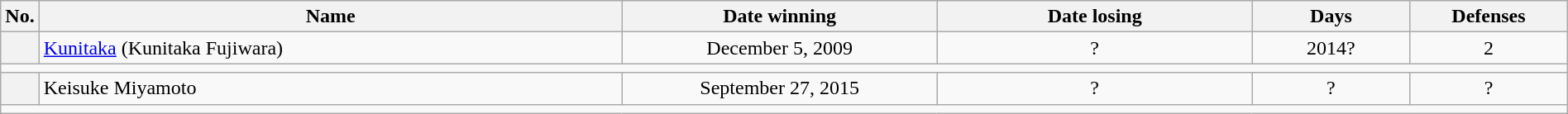<table class="wikitable" style="width:100%;">
<tr>
<th style="width:1%;">No.</th>
<th style="width:37%;">Name</th>
<th style="width:20%;">Date winning</th>
<th style="width:20%;">Date losing</th>
<th data-sort-type="number" style="width:10%;">Days</th>
<th data-sort-type="number" style="width:10%;">Defenses</th>
</tr>
<tr align=center>
<th></th>
<td align=left> <a href='#'>Kunitaka</a> (Kunitaka Fujiwara)</td>
<td>December 5, 2009</td>
<td>?</td>
<td>2014?</td>
<td>2</td>
</tr>
<tr>
<td colspan="6"></td>
</tr>
<tr align=center>
<th></th>
<td align=left> Keisuke Miyamoto</td>
<td>September 27, 2015</td>
<td>?</td>
<td>?</td>
<td>?</td>
</tr>
<tr>
<td colspan="6"></td>
</tr>
</table>
